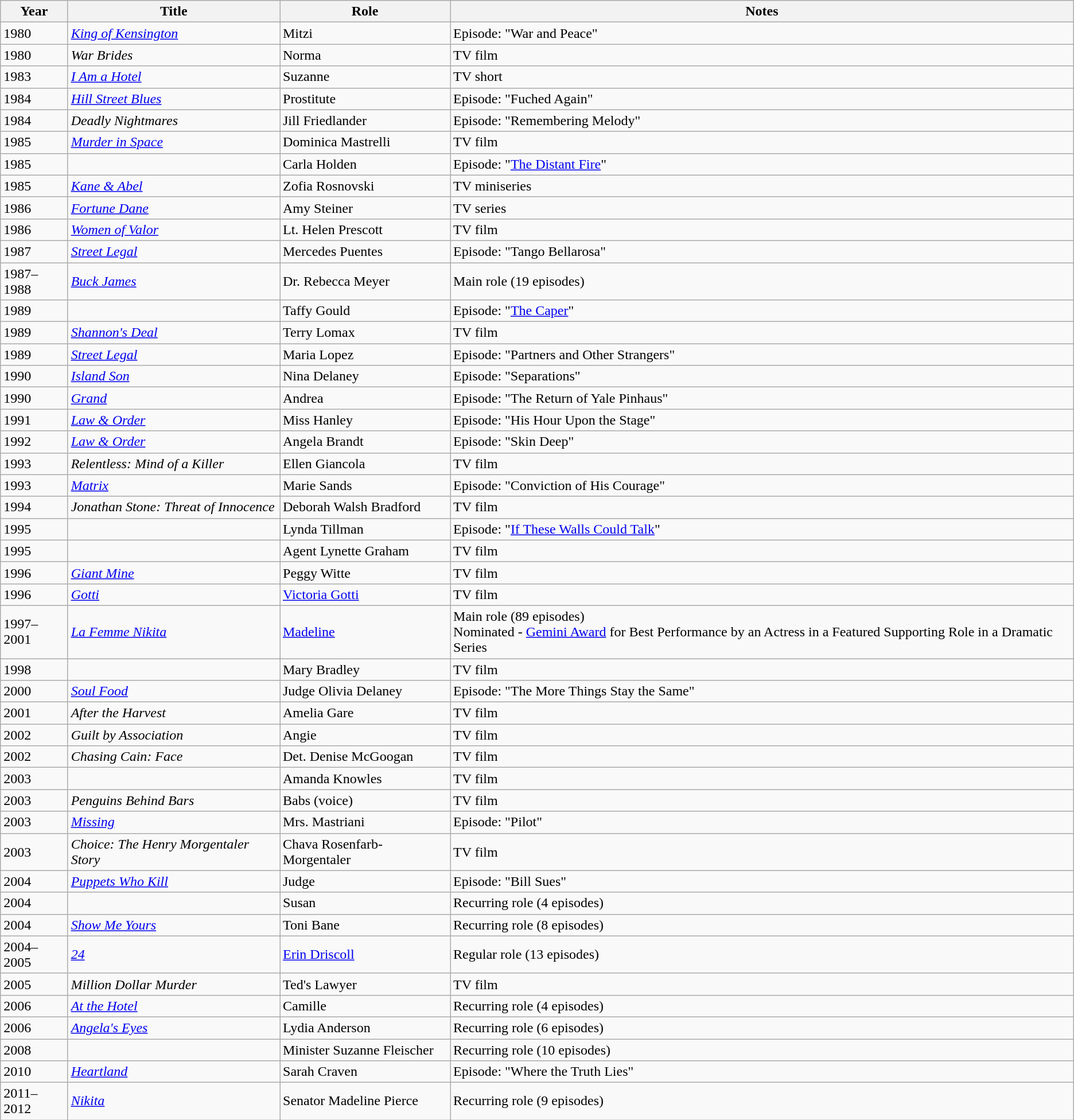<table class="wikitable sortable">
<tr>
<th>Year</th>
<th>Title</th>
<th>Role</th>
<th class="unsortable">Notes</th>
</tr>
<tr>
<td>1980</td>
<td><em><a href='#'>King of Kensington</a></em></td>
<td>Mitzi</td>
<td>Episode: "War and Peace"</td>
</tr>
<tr>
<td>1980</td>
<td><em>War Brides</em></td>
<td>Norma</td>
<td>TV film</td>
</tr>
<tr>
<td>1983</td>
<td><em><a href='#'>I Am a Hotel</a></em></td>
<td>Suzanne</td>
<td>TV short</td>
</tr>
<tr>
<td>1984</td>
<td><em><a href='#'>Hill Street Blues</a></em></td>
<td>Prostitute</td>
<td>Episode: "Fuched Again"</td>
</tr>
<tr>
<td>1984</td>
<td><em>Deadly Nightmares</em></td>
<td>Jill Friedlander</td>
<td>Episode: "Remembering Melody"</td>
</tr>
<tr>
<td>1985</td>
<td><em><a href='#'>Murder in Space</a></em></td>
<td>Dominica Mastrelli</td>
<td>TV film</td>
</tr>
<tr>
<td>1985</td>
<td><em></em></td>
<td>Carla Holden</td>
<td>Episode: "<a href='#'>The Distant Fire</a>"</td>
</tr>
<tr>
<td>1985</td>
<td><em><a href='#'>Kane & Abel</a></em></td>
<td>Zofia Rosnovski</td>
<td>TV miniseries</td>
</tr>
<tr>
<td>1986</td>
<td><em><a href='#'>Fortune Dane</a></em></td>
<td>Amy Steiner</td>
<td>TV series</td>
</tr>
<tr>
<td>1986</td>
<td><em><a href='#'>Women of Valor</a></em></td>
<td>Lt. Helen Prescott</td>
<td>TV film</td>
</tr>
<tr>
<td>1987</td>
<td><em><a href='#'>Street Legal</a></em></td>
<td>Mercedes Puentes</td>
<td>Episode: "Tango Bellarosa"</td>
</tr>
<tr>
<td>1987–1988</td>
<td><em><a href='#'>Buck James</a></em></td>
<td>Dr. Rebecca Meyer</td>
<td>Main role (19 episodes)</td>
</tr>
<tr>
<td>1989</td>
<td><em></em></td>
<td>Taffy Gould</td>
<td>Episode: "<a href='#'>The Caper</a>"</td>
</tr>
<tr>
<td>1989</td>
<td><em><a href='#'>Shannon's Deal</a></em></td>
<td>Terry Lomax</td>
<td>TV film</td>
</tr>
<tr>
<td>1989</td>
<td><em><a href='#'>Street Legal</a></em></td>
<td>Maria Lopez</td>
<td>Episode: "Partners and Other Strangers"</td>
</tr>
<tr>
<td>1990</td>
<td><em><a href='#'>Island Son</a></em></td>
<td>Nina Delaney</td>
<td>Episode: "Separations"</td>
</tr>
<tr>
<td>1990</td>
<td><em><a href='#'>Grand</a></em></td>
<td>Andrea</td>
<td>Episode: "The Return of Yale Pinhaus"</td>
</tr>
<tr>
<td>1991</td>
<td><em><a href='#'>Law & Order</a></em></td>
<td>Miss Hanley</td>
<td>Episode: "His Hour Upon the Stage"</td>
</tr>
<tr>
<td>1992</td>
<td><em><a href='#'>Law & Order</a></em></td>
<td>Angela Brandt</td>
<td>Episode: "Skin Deep"</td>
</tr>
<tr>
<td>1993</td>
<td><em>Relentless: Mind of a Killer</em></td>
<td>Ellen Giancola</td>
<td>TV film</td>
</tr>
<tr>
<td>1993</td>
<td><em><a href='#'>Matrix</a></em></td>
<td>Marie Sands</td>
<td>Episode: "Conviction of His Courage"</td>
</tr>
<tr>
<td>1994</td>
<td><em>Jonathan Stone: Threat of Innocence</em></td>
<td>Deborah Walsh Bradford</td>
<td>TV film</td>
</tr>
<tr>
<td>1995</td>
<td><em></em></td>
<td>Lynda Tillman</td>
<td>Episode: "<a href='#'>If These Walls Could Talk</a>"</td>
</tr>
<tr>
<td>1995</td>
<td><em></em></td>
<td>Agent Lynette Graham</td>
<td>TV film</td>
</tr>
<tr>
<td>1996</td>
<td><em><a href='#'>Giant Mine</a></em></td>
<td>Peggy Witte</td>
<td>TV film</td>
</tr>
<tr>
<td>1996</td>
<td><em><a href='#'>Gotti</a></em></td>
<td><a href='#'>Victoria Gotti</a></td>
<td>TV film</td>
</tr>
<tr>
<td>1997–2001</td>
<td><em><a href='#'>La Femme Nikita</a></em></td>
<td><a href='#'>Madeline</a></td>
<td>Main role (89 episodes)<br>Nominated - <a href='#'>Gemini Award</a> for Best Performance by an Actress in a Featured Supporting Role in a Dramatic Series</td>
</tr>
<tr>
<td>1998</td>
<td><em></em></td>
<td>Mary Bradley</td>
<td>TV film</td>
</tr>
<tr>
<td>2000</td>
<td><em><a href='#'>Soul Food</a></em></td>
<td>Judge Olivia Delaney</td>
<td>Episode: "The More Things Stay the Same"</td>
</tr>
<tr>
<td>2001</td>
<td><em>After the Harvest</em></td>
<td>Amelia Gare</td>
<td>TV film</td>
</tr>
<tr>
<td>2002</td>
<td><em>Guilt by Association</em></td>
<td>Angie</td>
<td>TV film</td>
</tr>
<tr>
<td>2002</td>
<td><em>Chasing Cain: Face</em></td>
<td>Det. Denise McGoogan</td>
<td>TV film</td>
</tr>
<tr>
<td>2003</td>
<td><em></em></td>
<td>Amanda Knowles</td>
<td>TV film</td>
</tr>
<tr>
<td>2003</td>
<td><em>Penguins Behind Bars</em></td>
<td>Babs (voice)</td>
<td>TV film</td>
</tr>
<tr>
<td>2003</td>
<td><em><a href='#'>Missing</a></em></td>
<td>Mrs. Mastriani</td>
<td>Episode: "Pilot"</td>
</tr>
<tr>
<td>2003</td>
<td><em>Choice: The Henry Morgentaler Story</em></td>
<td>Chava Rosenfarb-Morgentaler</td>
<td>TV film</td>
</tr>
<tr>
<td>2004</td>
<td><em><a href='#'>Puppets Who Kill</a></em></td>
<td>Judge</td>
<td>Episode: "Bill Sues"</td>
</tr>
<tr>
<td>2004</td>
<td><em></em></td>
<td>Susan</td>
<td>Recurring role (4 episodes)</td>
</tr>
<tr>
<td>2004</td>
<td><em><a href='#'>Show Me Yours</a></em></td>
<td>Toni Bane</td>
<td>Recurring role (8 episodes)</td>
</tr>
<tr>
<td>2004–2005</td>
<td><em><a href='#'>24</a></em></td>
<td><a href='#'>Erin Driscoll</a></td>
<td>Regular role (13 episodes)</td>
</tr>
<tr>
<td>2005</td>
<td><em>Million Dollar Murder</em></td>
<td>Ted's Lawyer</td>
<td>TV film</td>
</tr>
<tr>
<td>2006</td>
<td><em><a href='#'>At the Hotel</a></em></td>
<td>Camille</td>
<td>Recurring role (4 episodes)</td>
</tr>
<tr>
<td>2006</td>
<td><em><a href='#'>Angela's Eyes</a></em></td>
<td>Lydia Anderson</td>
<td>Recurring role (6 episodes)</td>
</tr>
<tr>
<td>2008</td>
<td><em></em></td>
<td>Minister Suzanne Fleischer</td>
<td>Recurring role (10 episodes)</td>
</tr>
<tr>
<td>2010</td>
<td><em><a href='#'>Heartland</a></em></td>
<td>Sarah Craven</td>
<td>Episode: "Where the Truth Lies"</td>
</tr>
<tr>
<td>2011–2012</td>
<td><em><a href='#'>Nikita</a></em></td>
<td>Senator Madeline Pierce</td>
<td>Recurring role (9 episodes)</td>
</tr>
</table>
